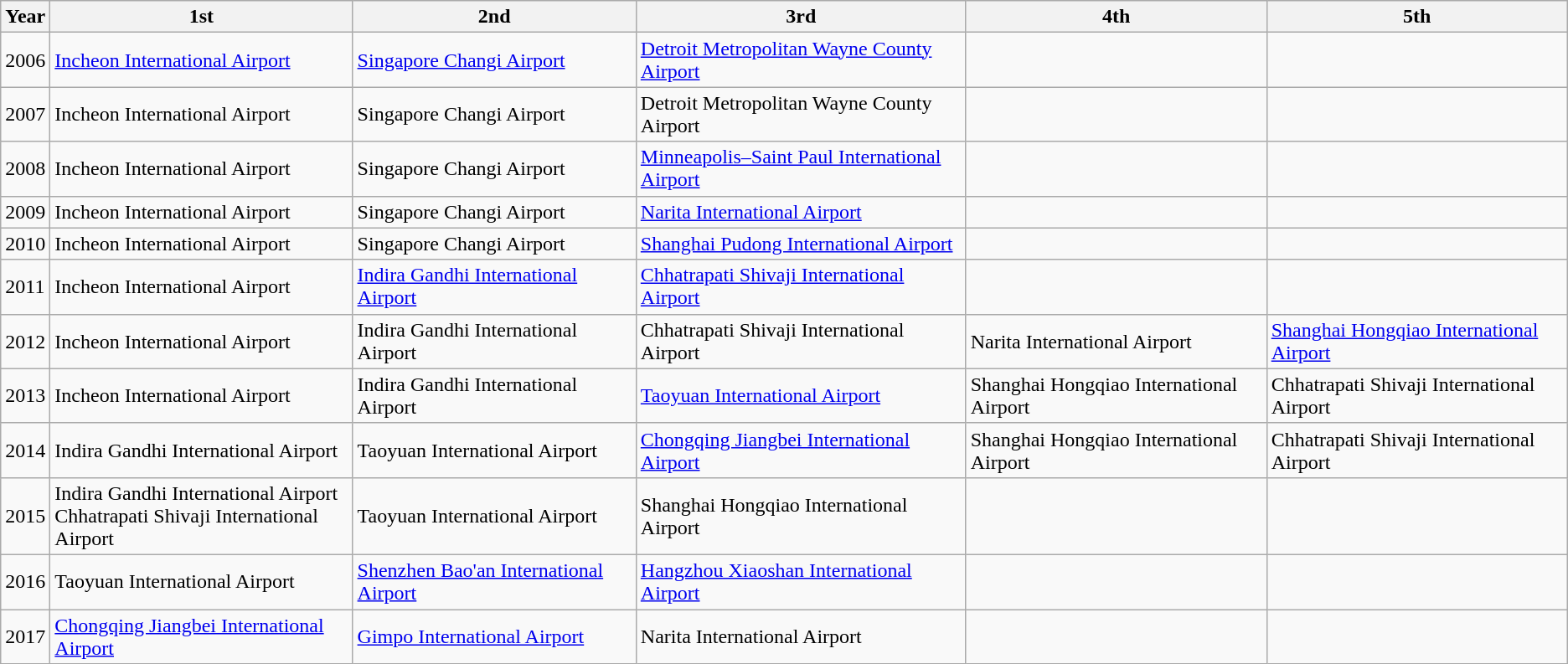<table class="wikitable">
<tr>
<th>Year</th>
<th>1st</th>
<th>2nd</th>
<th>3rd</th>
<th>4th</th>
<th>5th</th>
</tr>
<tr>
<td>2006</td>
<td> <a href='#'>Incheon International Airport</a></td>
<td> <a href='#'>Singapore Changi Airport</a></td>
<td> <a href='#'>Detroit Metropolitan Wayne County Airport</a></td>
<td></td>
<td></td>
</tr>
<tr>
<td>2007</td>
<td> Incheon International Airport</td>
<td> Singapore Changi Airport</td>
<td> Detroit Metropolitan Wayne County Airport</td>
<td></td>
<td></td>
</tr>
<tr>
<td>2008</td>
<td> Incheon International Airport</td>
<td> Singapore Changi Airport</td>
<td> <a href='#'>Minneapolis–Saint Paul International Airport</a></td>
<td></td>
<td></td>
</tr>
<tr>
<td>2009</td>
<td> Incheon International Airport</td>
<td> Singapore Changi Airport</td>
<td> <a href='#'>Narita International Airport</a></td>
<td></td>
<td></td>
</tr>
<tr>
<td>2010</td>
<td> Incheon International Airport</td>
<td> Singapore Changi Airport</td>
<td> <a href='#'>Shanghai Pudong International Airport</a></td>
<td></td>
<td></td>
</tr>
<tr>
<td>2011</td>
<td> Incheon International Airport</td>
<td> <a href='#'>Indira Gandhi International Airport</a></td>
<td> <a href='#'>Chhatrapati Shivaji International Airport</a></td>
<td></td>
<td></td>
</tr>
<tr>
<td>2012</td>
<td> Incheon International Airport</td>
<td> Indira Gandhi International Airport</td>
<td> Chhatrapati Shivaji International Airport</td>
<td> Narita International Airport</td>
<td> <a href='#'>Shanghai Hongqiao International Airport</a></td>
</tr>
<tr>
<td>2013</td>
<td> Incheon International Airport</td>
<td> Indira Gandhi International Airport</td>
<td> <a href='#'>Taoyuan International Airport</a></td>
<td> Shanghai Hongqiao International Airport</td>
<td> Chhatrapati Shivaji International Airport</td>
</tr>
<tr>
<td>2014</td>
<td> Indira Gandhi International Airport</td>
<td> Taoyuan International Airport</td>
<td> <a href='#'>Chongqing Jiangbei International Airport</a></td>
<td> Shanghai Hongqiao International Airport</td>
<td> Chhatrapati Shivaji International Airport</td>
</tr>
<tr>
<td>2015</td>
<td> Indira Gandhi International Airport<br> Chhatrapati Shivaji International Airport</td>
<td> Taoyuan International Airport</td>
<td> Shanghai Hongqiao International Airport</td>
<td></td>
<td></td>
</tr>
<tr>
<td>2016</td>
<td> Taoyuan International Airport</td>
<td> <a href='#'>Shenzhen Bao'an International Airport</a></td>
<td> <a href='#'>Hangzhou Xiaoshan International Airport</a></td>
<td></td>
<td></td>
</tr>
<tr>
<td>2017</td>
<td> <a href='#'>Chongqing Jiangbei International Airport</a></td>
<td> <a href='#'>Gimpo International Airport</a></td>
<td> Narita International Airport</td>
<td></td>
<td></td>
</tr>
</table>
